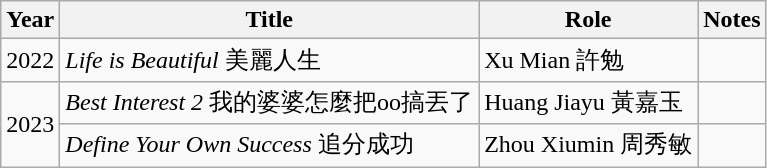<table class="wikitable">
<tr>
<th>Year</th>
<th>Title</th>
<th>Role</th>
<th>Notes</th>
</tr>
<tr>
<td>2022</td>
<td><em>Life is Beautiful</em> 美麗人生</td>
<td>Xu Mian 許勉</td>
<td></td>
</tr>
<tr>
<td rowspan="2">2023</td>
<td><em>Best Interest 2</em> 我的婆婆怎麼把oo搞丟了</td>
<td>Huang Jiayu 黃嘉玉</td>
<td></td>
</tr>
<tr>
<td><em>Define Your Own Success</em> 追分成功</td>
<td>Zhou Xiumin 周秀敏</td>
<td></td>
</tr>
</table>
